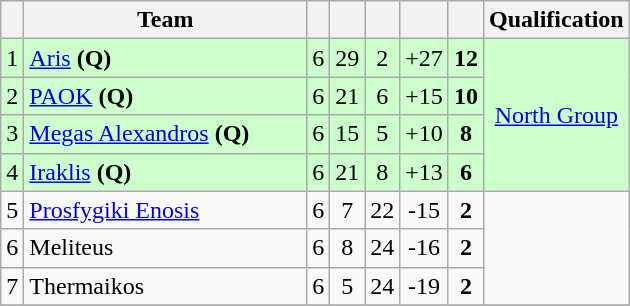<table class="wikitable" style="text-align: center; font-size:100%">
<tr>
<th></th>
<th width=45%>Team</th>
<th></th>
<th></th>
<th></th>
<th></th>
<th></th>
<th>Qualification</th>
</tr>
<tr bgcolor=#ccffcc>
<td>1</td>
<td align=left><a href='#'>Aris</a> <strong>(Q)</strong></td>
<td>6</td>
<td>29</td>
<td>2</td>
<td>+27</td>
<td><strong>12</strong></td>
<td rowspan=4><a href='#'>North Group</a></td>
</tr>
<tr bgcolor=#ccffcc>
<td>2</td>
<td align=left><a href='#'>PAOK</a> <strong>(Q)</strong></td>
<td>6</td>
<td>21</td>
<td>6</td>
<td>+15</td>
<td><strong>10</strong></td>
</tr>
<tr bgcolor=#ccffcc>
<td>3</td>
<td align=left><a href='#'>Megas Alexandros</a> <strong>(Q)</strong></td>
<td>6</td>
<td>15</td>
<td>5</td>
<td>+10</td>
<td><strong>8</strong></td>
</tr>
<tr bgcolor=#ccffcc>
<td>4</td>
<td align=left><a href='#'>Iraklis</a> <strong>(Q)</strong></td>
<td>6</td>
<td>21</td>
<td>8</td>
<td>+13</td>
<td><strong>6</strong></td>
</tr>
<tr>
<td>5</td>
<td align=left><a href='#'>Prosfygiki Enosis</a></td>
<td>6</td>
<td>7</td>
<td>22</td>
<td>-15</td>
<td><strong>2</strong></td>
<td rowspan=3></td>
</tr>
<tr>
<td>6</td>
<td align=left>Meliteus</td>
<td>6</td>
<td>8</td>
<td>24</td>
<td>-16</td>
<td><strong>2</strong></td>
</tr>
<tr>
<td>7</td>
<td align=left>Thermaikos</td>
<td>6</td>
<td>5</td>
<td>24</td>
<td>-19</td>
<td><strong>2</strong></td>
</tr>
<tr>
</tr>
</table>
